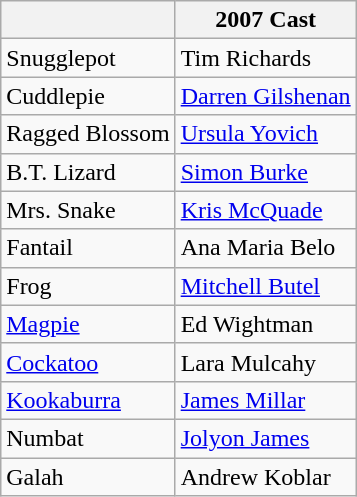<table class="wikitable">
<tr>
<th></th>
<th>2007 Cast</th>
</tr>
<tr>
<td>Snugglepot</td>
<td>Tim Richards</td>
</tr>
<tr>
<td>Cuddlepie</td>
<td><a href='#'>Darren Gilshenan</a></td>
</tr>
<tr>
<td>Ragged Blossom</td>
<td><a href='#'>Ursula Yovich</a></td>
</tr>
<tr>
<td>B.T. Lizard</td>
<td><a href='#'>Simon Burke</a></td>
</tr>
<tr>
<td>Mrs. Snake</td>
<td><a href='#'>Kris McQuade</a></td>
</tr>
<tr>
<td>Fantail</td>
<td>Ana Maria Belo</td>
</tr>
<tr>
<td>Frog</td>
<td><a href='#'>Mitchell Butel</a></td>
</tr>
<tr>
<td><a href='#'>Magpie</a></td>
<td>Ed Wightman</td>
</tr>
<tr>
<td><a href='#'>Cockatoo</a></td>
<td>Lara Mulcahy</td>
</tr>
<tr>
<td><a href='#'>Kookaburra</a></td>
<td><a href='#'>James Millar</a></td>
</tr>
<tr>
<td>Numbat</td>
<td><a href='#'>Jolyon James</a></td>
</tr>
<tr>
<td>Galah</td>
<td>Andrew Koblar</td>
</tr>
</table>
